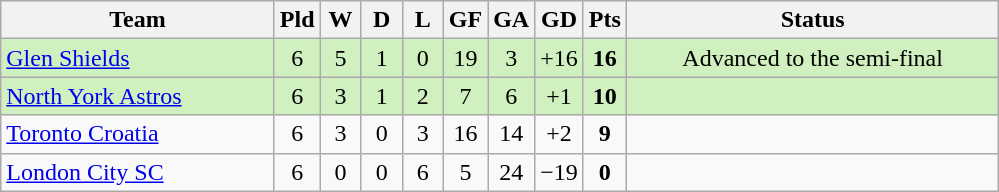<table class="wikitable" style="text-align:center">
<tr>
<th style="width:175px">Team</th>
<th style="width:20px" abbr="Played">Pld</th>
<th style="width:20px" abbr="Won">W</th>
<th style="width:20px" abbr="Drawn">D</th>
<th style="width:20px" abbr="Lost">L</th>
<th style="width:20px" abbr="Goals for">GF</th>
<th style="width:20px" abbr="Goals against">GA</th>
<th style="width:20px" abbr="Goal difference">GD</th>
<th style="width:20px" abbr="Points">Pts</th>
<th width=241>Status</th>
</tr>
<tr bgcolor="#D0F0C0">
<td style="text-align:left"><a href='#'>Glen Shields</a></td>
<td>6</td>
<td>5</td>
<td>1</td>
<td>0</td>
<td>19</td>
<td>3</td>
<td>+16</td>
<td><strong>16</strong></td>
<td>Advanced to the semi-final</td>
</tr>
<tr bgcolor="#D0F0C0">
<td style="text-align:left"><a href='#'>North York Astros</a></td>
<td>6</td>
<td>3</td>
<td>1</td>
<td>2</td>
<td>7</td>
<td>6</td>
<td>+1</td>
<td><strong>10</strong></td>
<td></td>
</tr>
<tr>
<td style="text-align:left"><a href='#'>Toronto Croatia</a></td>
<td>6</td>
<td>3</td>
<td>0</td>
<td>3</td>
<td>16</td>
<td>14</td>
<td>+2</td>
<td><strong>9</strong></td>
<td></td>
</tr>
<tr>
<td style="text-align:left"><a href='#'>London City SC</a></td>
<td>6</td>
<td>0</td>
<td>0</td>
<td>6</td>
<td>5</td>
<td>24</td>
<td>−19</td>
<td><strong>0</strong></td>
<td></td>
</tr>
</table>
